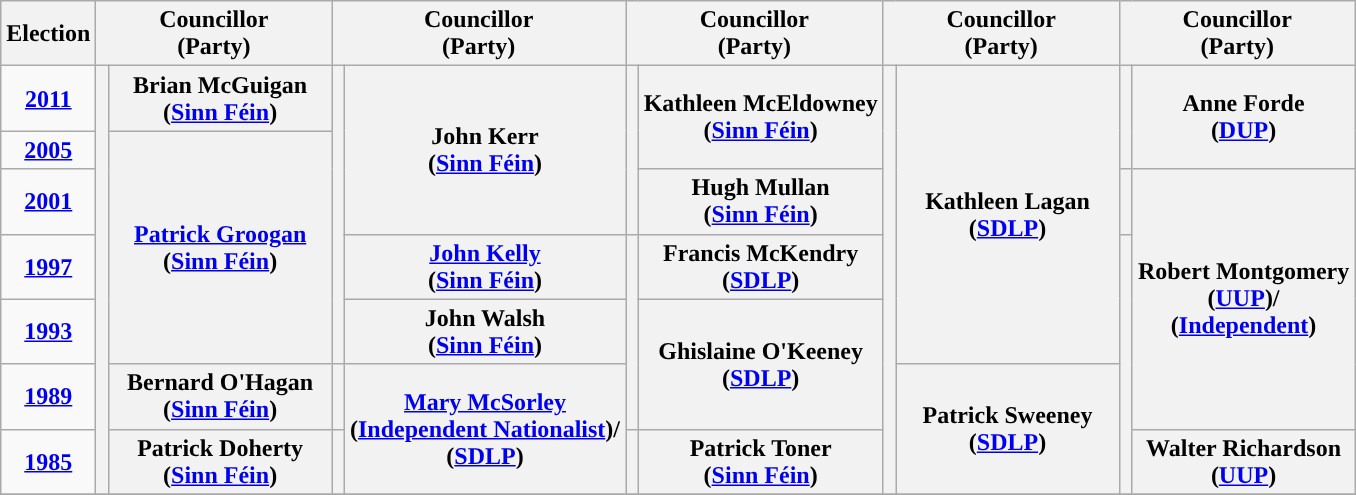<table class="wikitable" style="text-align:center">
<tr>
<th scope="col" width="50">Election</th>
<th scope="col" width="150" colspan = "2">Councillor<br> (Party)</th>
<th scope="col" width="150" colspan = "2">Councillor<br> (Party)</th>
<th scope="col" width="150" colspan = "2">Councillor<br> (Party)</th>
<th scope="col" width="150" colspan = "2">Councillor<br> (Party)</th>
<th scope="col" width="150" colspan = "2">Councillor<br> (Party)</th>
</tr>
<tr>
<td><strong><a href='#'>2011</a></strong></td>
<th rowspan="7" width="1" style="background-color: "></th>
<th rowspan = "1">Brian McGuigan <br> (<a href='#'>Sinn Féin</a>)</th>
<th rowspan="5" width="1" style="background-color: "></th>
<th rowspan = "3">John Kerr <br> (<a href='#'>Sinn Féin</a>)</th>
<th rowspan="3" width="1" style="background-color: "></th>
<th rowspan = "2">Kathleen McEldowney <br> (<a href='#'>Sinn Féin</a>)</th>
<th rowspan="7" width="1" style="background-color: "></th>
<th rowspan = "5">Kathleen Lagan <br> (<a href='#'>SDLP</a>)</th>
<th rowspan="2" width="1" style="background-color: "></th>
<th rowspan = "2">Anne Forde <br> (<a href='#'>DUP</a>)</th>
</tr>
<tr>
<td><strong><a href='#'>2005</a></strong></td>
<th rowspan = "4"><a href='#'>Patrick Groogan</a> <br> (<a href='#'>Sinn Féin</a>)</th>
</tr>
<tr>
<td><strong><a href='#'>2001</a></strong></td>
<th rowspan = "1">Hugh Mullan <br> (<a href='#'>Sinn Féin</a>)</th>
<th rowspan="1" width="1" style="background-color: "></th>
<th rowspan = "4">Robert Montgomery <br> (<a href='#'>UUP</a>)/ <br> (<a href='#'>Independent</a>)</th>
</tr>
<tr>
<td><strong><a href='#'>1997</a></strong></td>
<th rowspan = "1"><a href='#'>John Kelly</a> <br> (<a href='#'>Sinn Féin</a>)</th>
<th rowspan="3" width="1" style="background-color: "></th>
<th rowspan = "1">Francis McKendry <br> (<a href='#'>SDLP</a>)</th>
<th rowspan="4" width="1" style="background-color: "></th>
</tr>
<tr>
<td><strong><a href='#'>1993</a></strong></td>
<th rowspan = "1">John Walsh <br> (<a href='#'>Sinn Féin</a>)</th>
<th rowspan = "2">Ghislaine O'Keeney <br> (<a href='#'>SDLP</a>)</th>
</tr>
<tr>
<td><strong><a href='#'>1989</a></strong></td>
<th rowspan = "1">Bernard O'Hagan <br> (<a href='#'>Sinn Féin</a>)</th>
<th rowspan="1" width="1" style="background-color: "></th>
<th rowspan = "2"><a href='#'>Mary McSorley</a> <br> (<a href='#'>Independent Nationalist</a>)/ <br> (<a href='#'>SDLP</a>)</th>
<th rowspan = "2">Patrick Sweeney <br> (<a href='#'>SDLP</a>)</th>
</tr>
<tr>
<td><strong><a href='#'>1985</a></strong></td>
<th rowspan = "1">Patrick Doherty <br> (<a href='#'>Sinn Féin</a>)</th>
<th rowspan="1" width="1" style="background-color: "></th>
<th rowspan="1" width="1" style="background-color: "></th>
<th rowspan = "1">Patrick Toner <br> (<a href='#'>Sinn Féin</a>)</th>
<th rowspan = "1">Walter Richardson <br> (<a href='#'>UUP</a>)</th>
</tr>
<tr>
</tr>
</table>
